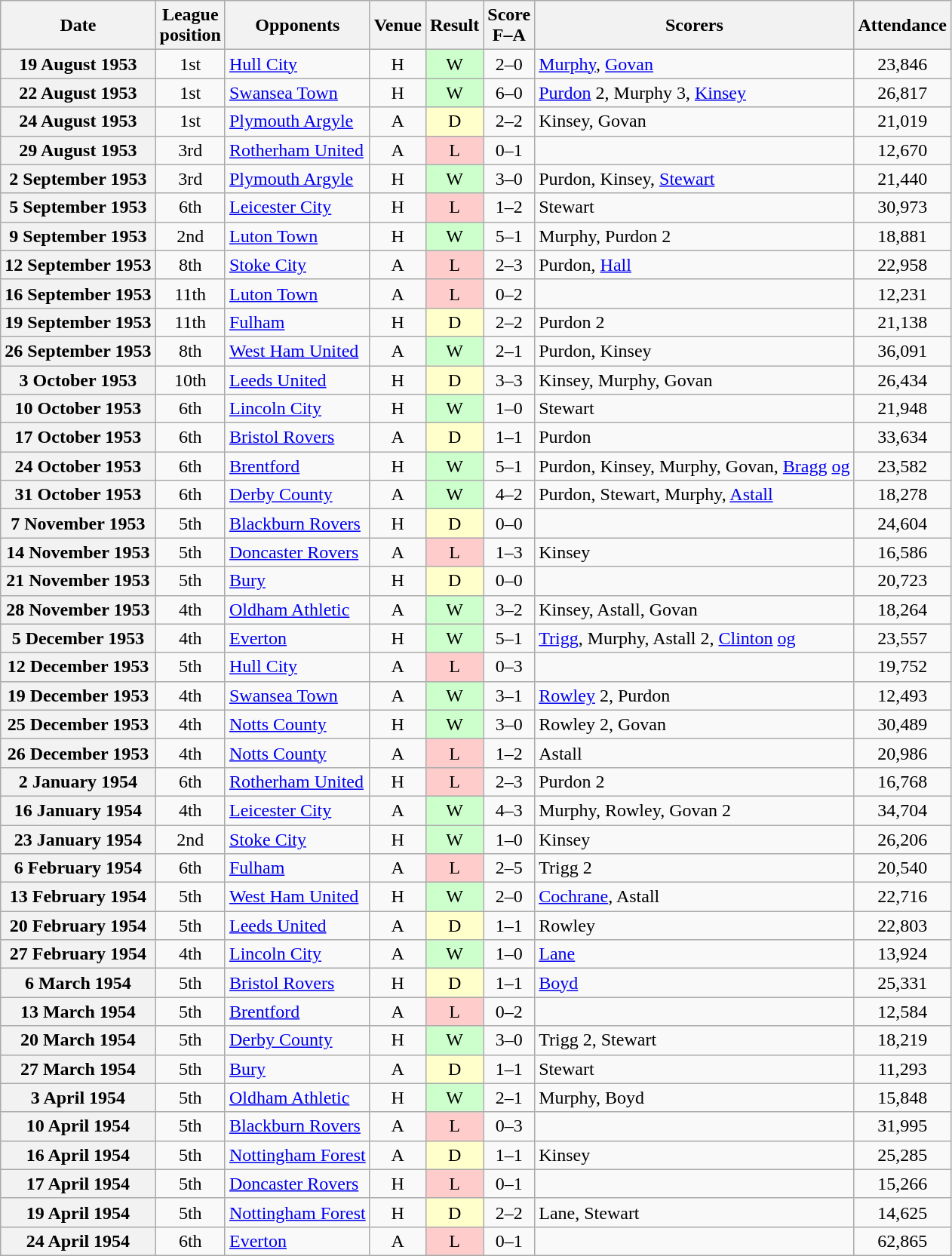<table class="wikitable plainrowheaders" style="text-align:center">
<tr>
<th scope="col">Date</th>
<th scope="col">League<br>position</th>
<th scope="col">Opponents</th>
<th scope="col">Venue</th>
<th scope="col">Result</th>
<th scope="col">Score<br>F–A</th>
<th scope="col">Scorers</th>
<th scope="col">Attendance</th>
</tr>
<tr>
<th scope="row">19 August 1953</th>
<td>1st</td>
<td align="left"><a href='#'>Hull City</a></td>
<td>H</td>
<td style=background:#cfc>W</td>
<td>2–0</td>
<td align="left"><a href='#'>Murphy</a>, <a href='#'>Govan</a></td>
<td>23,846</td>
</tr>
<tr>
<th scope="row">22 August 1953</th>
<td>1st</td>
<td align="left"><a href='#'>Swansea Town</a></td>
<td>H</td>
<td style=background:#cfc>W</td>
<td>6–0</td>
<td align="left"><a href='#'>Purdon</a> 2, Murphy 3, <a href='#'>Kinsey</a></td>
<td>26,817</td>
</tr>
<tr>
<th scope="row">24 August 1953</th>
<td>1st</td>
<td align="left"><a href='#'>Plymouth Argyle</a></td>
<td>A</td>
<td style=background:#ffc>D</td>
<td>2–2</td>
<td align="left">Kinsey, Govan</td>
<td>21,019</td>
</tr>
<tr>
<th scope="row">29 August 1953</th>
<td>3rd</td>
<td align="left"><a href='#'>Rotherham United</a></td>
<td>A</td>
<td style=background:#fcc>L</td>
<td>0–1</td>
<td></td>
<td>12,670</td>
</tr>
<tr>
<th scope="row">2 September 1953</th>
<td>3rd</td>
<td align="left"><a href='#'>Plymouth Argyle</a></td>
<td>H</td>
<td style=background:#cfc>W</td>
<td>3–0</td>
<td align="left">Purdon, Kinsey, <a href='#'>Stewart</a></td>
<td>21,440</td>
</tr>
<tr>
<th scope="row">5 September 1953</th>
<td>6th</td>
<td align="left"><a href='#'>Leicester City</a></td>
<td>H</td>
<td style=background:#fcc>L</td>
<td>1–2</td>
<td align="left">Stewart</td>
<td>30,973</td>
</tr>
<tr>
<th scope="row">9 September 1953</th>
<td>2nd</td>
<td align="left"><a href='#'>Luton Town</a></td>
<td>H</td>
<td style=background:#cfc>W</td>
<td>5–1</td>
<td align="left">Murphy, Purdon 2</td>
<td>18,881</td>
</tr>
<tr>
<th scope="row">12 September 1953</th>
<td>8th</td>
<td align="left"><a href='#'>Stoke City</a></td>
<td>A</td>
<td style=background:#fcc>L</td>
<td>2–3</td>
<td align="left">Purdon, <a href='#'>Hall</a></td>
<td>22,958</td>
</tr>
<tr>
<th scope="row">16 September 1953</th>
<td>11th</td>
<td align="left"><a href='#'>Luton Town</a></td>
<td>A</td>
<td style=background:#fcc>L</td>
<td>0–2</td>
<td></td>
<td>12,231</td>
</tr>
<tr>
<th scope="row">19 September 1953</th>
<td>11th</td>
<td align="left"><a href='#'>Fulham</a></td>
<td>H</td>
<td style=background:#ffc>D</td>
<td>2–2</td>
<td align="left">Purdon 2</td>
<td>21,138</td>
</tr>
<tr>
<th scope="row">26 September 1953</th>
<td>8th</td>
<td align="left"><a href='#'>West Ham United</a></td>
<td>A</td>
<td style=background:#cfc>W</td>
<td>2–1</td>
<td align="left">Purdon, Kinsey</td>
<td>36,091</td>
</tr>
<tr>
<th scope="row">3 October 1953</th>
<td>10th</td>
<td align="left"><a href='#'>Leeds United</a></td>
<td>H</td>
<td style=background:#ffc>D</td>
<td>3–3</td>
<td align="left">Kinsey, Murphy, Govan</td>
<td>26,434</td>
</tr>
<tr>
<th scope="row">10 October 1953</th>
<td>6th</td>
<td align="left"><a href='#'>Lincoln City</a></td>
<td>H</td>
<td style=background:#cfc>W</td>
<td>1–0</td>
<td align="left">Stewart</td>
<td>21,948</td>
</tr>
<tr>
<th scope="row">17 October 1953</th>
<td>6th</td>
<td align="left"><a href='#'>Bristol Rovers</a></td>
<td>A</td>
<td style=background:#ffc>D</td>
<td>1–1</td>
<td align="left">Purdon</td>
<td>33,634</td>
</tr>
<tr>
<th scope="row">24 October 1953</th>
<td>6th</td>
<td align="left"><a href='#'>Brentford</a></td>
<td>H</td>
<td style=background:#cfc>W</td>
<td>5–1</td>
<td align="left">Purdon, Kinsey, Murphy, Govan, <a href='#'>Bragg</a> <a href='#'>og</a></td>
<td>23,582</td>
</tr>
<tr>
<th scope="row">31 October 1953</th>
<td>6th</td>
<td align="left"><a href='#'>Derby County</a></td>
<td>A</td>
<td style=background:#cfc>W</td>
<td>4–2</td>
<td align="left">Purdon, Stewart, Murphy, <a href='#'>Astall</a></td>
<td>18,278</td>
</tr>
<tr>
<th scope="row">7 November 1953</th>
<td>5th</td>
<td align="left"><a href='#'>Blackburn Rovers</a></td>
<td>H</td>
<td style=background:#ffc>D</td>
<td>0–0</td>
<td></td>
<td>24,604</td>
</tr>
<tr>
<th scope="row">14 November 1953</th>
<td>5th</td>
<td align="left"><a href='#'>Doncaster Rovers</a></td>
<td>A</td>
<td style=background:#fcc>L</td>
<td>1–3</td>
<td align="left">Kinsey</td>
<td>16,586</td>
</tr>
<tr>
<th scope="row">21 November 1953</th>
<td>5th</td>
<td align="left"><a href='#'>Bury</a></td>
<td>H</td>
<td style=background:#ffc>D</td>
<td>0–0</td>
<td></td>
<td>20,723</td>
</tr>
<tr>
<th scope="row">28 November 1953</th>
<td>4th</td>
<td align="left"><a href='#'>Oldham Athletic</a></td>
<td>A</td>
<td style=background:#cfc>W</td>
<td>3–2</td>
<td align="left">Kinsey, Astall, Govan</td>
<td>18,264</td>
</tr>
<tr>
<th scope="row">5 December 1953</th>
<td>4th</td>
<td align="left"><a href='#'>Everton</a></td>
<td>H</td>
<td style=background:#cfc>W</td>
<td>5–1</td>
<td align="left"><a href='#'>Trigg</a>, Murphy, Astall 2, <a href='#'>Clinton</a> <a href='#'>og</a></td>
<td>23,557</td>
</tr>
<tr>
<th scope="row">12 December 1953</th>
<td>5th</td>
<td align="left"><a href='#'>Hull City</a></td>
<td>A</td>
<td style=background:#fcc>L</td>
<td>0–3</td>
<td></td>
<td>19,752</td>
</tr>
<tr>
<th scope="row">19 December 1953</th>
<td>4th</td>
<td align="left"><a href='#'>Swansea Town</a></td>
<td>A</td>
<td style=background:#cfc>W</td>
<td>3–1</td>
<td align="left"><a href='#'>Rowley</a> 2, Purdon</td>
<td>12,493</td>
</tr>
<tr>
<th scope="row">25 December 1953</th>
<td>4th</td>
<td align="left"><a href='#'>Notts County</a></td>
<td>H</td>
<td style=background:#cfc>W</td>
<td>3–0</td>
<td align="left">Rowley 2, Govan</td>
<td>30,489</td>
</tr>
<tr>
<th scope="row">26 December 1953</th>
<td>4th</td>
<td align="left"><a href='#'>Notts County</a></td>
<td>A</td>
<td style=background:#fcc>L</td>
<td>1–2</td>
<td align="left">Astall</td>
<td>20,986</td>
</tr>
<tr>
<th scope="row">2 January 1954</th>
<td>6th</td>
<td align="left"><a href='#'>Rotherham United</a></td>
<td>H</td>
<td style=background:#fcc>L</td>
<td>2–3</td>
<td align="left">Purdon 2</td>
<td>16,768</td>
</tr>
<tr>
<th scope="row">16 January 1954</th>
<td>4th</td>
<td align="left"><a href='#'>Leicester City</a></td>
<td>A</td>
<td style=background:#cfc>W</td>
<td>4–3</td>
<td align="left">Murphy, Rowley, Govan 2</td>
<td>34,704</td>
</tr>
<tr>
<th scope="row">23 January 1954</th>
<td>2nd</td>
<td align="left"><a href='#'>Stoke City</a></td>
<td>H</td>
<td style=background:#cfc>W</td>
<td>1–0</td>
<td align="left">Kinsey</td>
<td>26,206</td>
</tr>
<tr>
<th scope="row">6 February 1954</th>
<td>6th</td>
<td align="left"><a href='#'>Fulham</a></td>
<td>A</td>
<td style=background:#fcc>L</td>
<td>2–5</td>
<td align="left">Trigg 2</td>
<td>20,540</td>
</tr>
<tr>
<th scope="row">13 February 1954</th>
<td>5th</td>
<td align="left"><a href='#'>West Ham United</a></td>
<td>H</td>
<td style=background:#cfc>W</td>
<td>2–0</td>
<td align="left"><a href='#'>Cochrane</a>, Astall</td>
<td>22,716</td>
</tr>
<tr>
<th scope="row">20 February 1954</th>
<td>5th</td>
<td align="left"><a href='#'>Leeds United</a></td>
<td>A</td>
<td style=background:#ffc>D</td>
<td>1–1</td>
<td align="left">Rowley</td>
<td>22,803</td>
</tr>
<tr>
<th scope="row">27 February 1954</th>
<td>4th</td>
<td align="left"><a href='#'>Lincoln City</a></td>
<td>A</td>
<td style=background:#cfc>W</td>
<td>1–0</td>
<td align="left"><a href='#'>Lane</a></td>
<td>13,924</td>
</tr>
<tr>
<th scope="row">6 March 1954</th>
<td>5th</td>
<td align="left"><a href='#'>Bristol Rovers</a></td>
<td>H</td>
<td style=background:#ffc>D</td>
<td>1–1</td>
<td align="left"><a href='#'>Boyd</a></td>
<td>25,331</td>
</tr>
<tr>
<th scope="row">13 March 1954</th>
<td>5th</td>
<td align="left"><a href='#'>Brentford</a></td>
<td>A</td>
<td style=background:#fcc>L</td>
<td>0–2</td>
<td></td>
<td>12,584</td>
</tr>
<tr>
<th scope="row">20 March 1954</th>
<td>5th</td>
<td align="left"><a href='#'>Derby County</a></td>
<td>H</td>
<td style=background:#cfc>W</td>
<td>3–0</td>
<td align="left">Trigg 2, Stewart</td>
<td>18,219</td>
</tr>
<tr>
<th scope="row">27 March 1954</th>
<td>5th</td>
<td align="left"><a href='#'>Bury</a></td>
<td>A</td>
<td style=background:#ffc>D</td>
<td>1–1</td>
<td align="left">Stewart</td>
<td>11,293</td>
</tr>
<tr>
<th scope="row">3 April 1954</th>
<td>5th</td>
<td align="left"><a href='#'>Oldham Athletic</a></td>
<td>H</td>
<td style=background:#cfc>W</td>
<td>2–1</td>
<td align="left">Murphy, Boyd</td>
<td>15,848</td>
</tr>
<tr>
<th scope="row">10 April 1954</th>
<td>5th</td>
<td align="left"><a href='#'>Blackburn Rovers</a></td>
<td>A</td>
<td style=background:#fcc>L</td>
<td>0–3</td>
<td></td>
<td>31,995</td>
</tr>
<tr>
<th scope="row">16 April 1954</th>
<td>5th</td>
<td align="left"><a href='#'>Nottingham Forest</a></td>
<td>A</td>
<td style=background:#ffc>D</td>
<td>1–1</td>
<td align="left">Kinsey</td>
<td>25,285</td>
</tr>
<tr>
<th scope="row">17 April 1954</th>
<td>5th</td>
<td align="left"><a href='#'>Doncaster Rovers</a></td>
<td>H</td>
<td style=background:#fcc>L</td>
<td>0–1</td>
<td></td>
<td>15,266</td>
</tr>
<tr>
<th scope="row">19 April 1954</th>
<td>5th</td>
<td align="left"><a href='#'>Nottingham Forest</a></td>
<td>H</td>
<td style=background:#ffc>D</td>
<td>2–2</td>
<td align="left">Lane, Stewart</td>
<td>14,625</td>
</tr>
<tr>
<th scope="row">24 April 1954</th>
<td>6th</td>
<td align="left"><a href='#'>Everton</a></td>
<td>A</td>
<td style=background:#fcc>L</td>
<td>0–1</td>
<td></td>
<td>62,865</td>
</tr>
</table>
